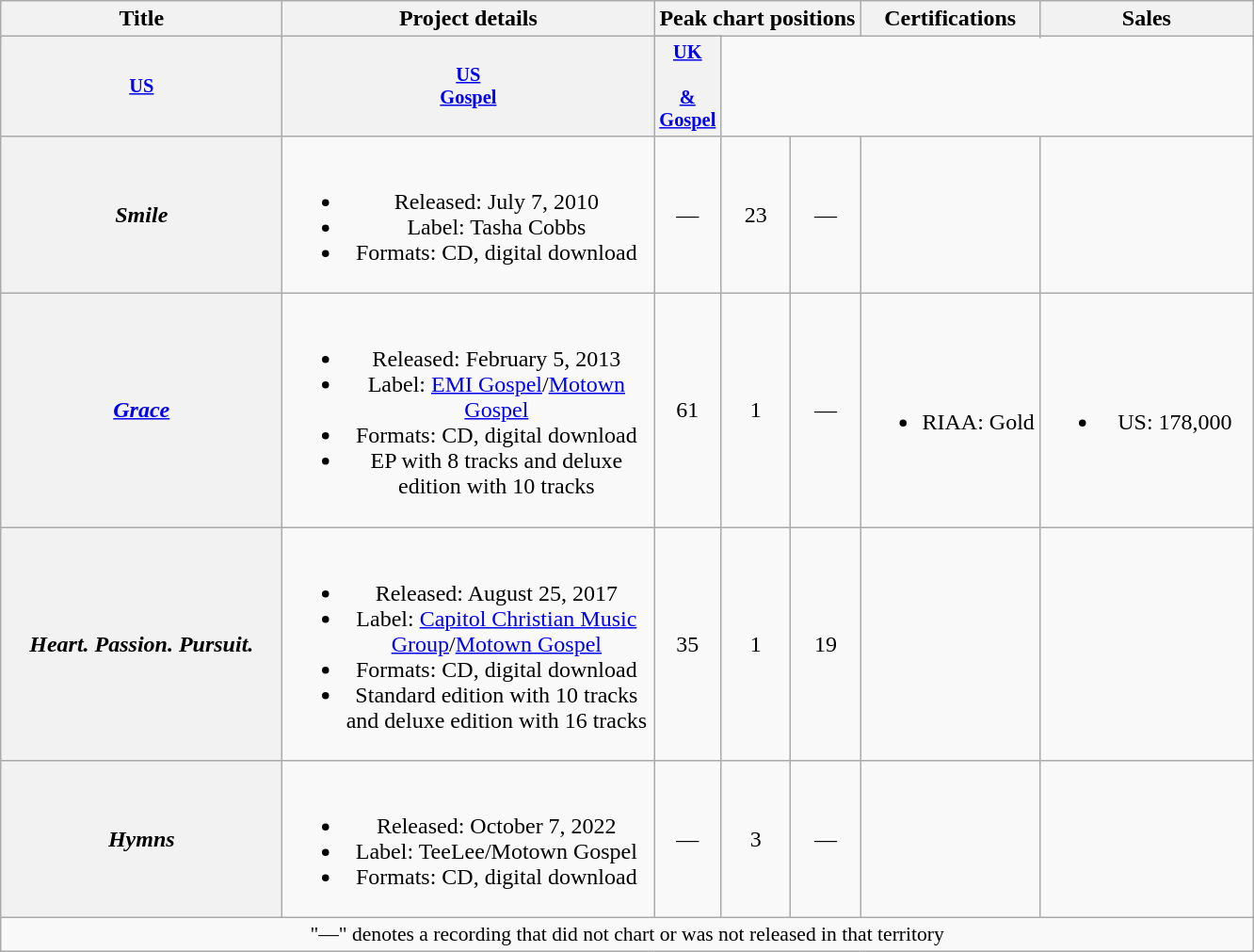<table class="wikitable plainrowheaders" style="text-align:center;">
<tr>
<th scope="col" rowspan="2" style="width:12em;">Title</th>
<th scope="col" rowspan="2" style="width:16em;">Project details</th>
<th scope="col" colspan="3">Peak chart positions</th>
<th scope="col" rowspan="2">Certifications</th>
<th scope="col" rowspan="2" style="width:9em;">Sales</th>
</tr>
<tr>
</tr>
<tr>
<th style="width:3em; font-size:85%"><a href='#'>US</a><br></th>
<th style="width:3em; font-size:85%"><a href='#'>US<br>Gospel</a><br></th>
<th scope="col" style="width:3em;font-size:85%;"><a href='#'>UK<br><br>& Gospel</a><br></th>
</tr>
<tr>
<th scope="row"><em>Smile</em></th>
<td><br><ul><li>Released: July 7, 2010</li><li>Label: Tasha Cobbs</li><li>Formats: CD, digital download</li></ul></td>
<td>—</td>
<td>23</td>
<td>—</td>
<td></td>
<td></td>
</tr>
<tr>
<th scope="row"><em><a href='#'>Grace</a></em></th>
<td><br><ul><li>Released: February 5, 2013</li><li>Label: <a href='#'>EMI Gospel</a>/<a href='#'>Motown Gospel</a></li><li>Formats: CD, digital download</li><li>EP with 8 tracks and deluxe edition with 10 tracks</li></ul></td>
<td>61</td>
<td>1</td>
<td>—</td>
<td><br><ul><li>RIAA: Gold</li></ul></td>
<td><br><ul><li>US: 178,000</li></ul></td>
</tr>
<tr>
<th scope="row"><em>Heart. Passion. Pursuit.</em></th>
<td><br><ul><li>Released: August 25, 2017</li><li>Label: <a href='#'>Capitol Christian Music Group</a>/<a href='#'>Motown Gospel</a></li><li>Formats: CD, digital download</li><li>Standard edition with 10 tracks and deluxe edition with 16 tracks</li></ul></td>
<td>35</td>
<td>1</td>
<td>19</td>
<td></td>
<td></td>
</tr>
<tr>
<th scope="row"><em>Hymns</em></th>
<td><br><ul><li>Released: October 7, 2022</li><li>Label: TeeLee/Motown Gospel</li><li>Formats: CD, digital download</li></ul></td>
<td>—</td>
<td>3</td>
<td>—</td>
<td></td>
<td></td>
</tr>
<tr>
<td colspan="15" style="font-size:90%">"—" denotes a recording that did not chart or was not released in that territory</td>
</tr>
</table>
